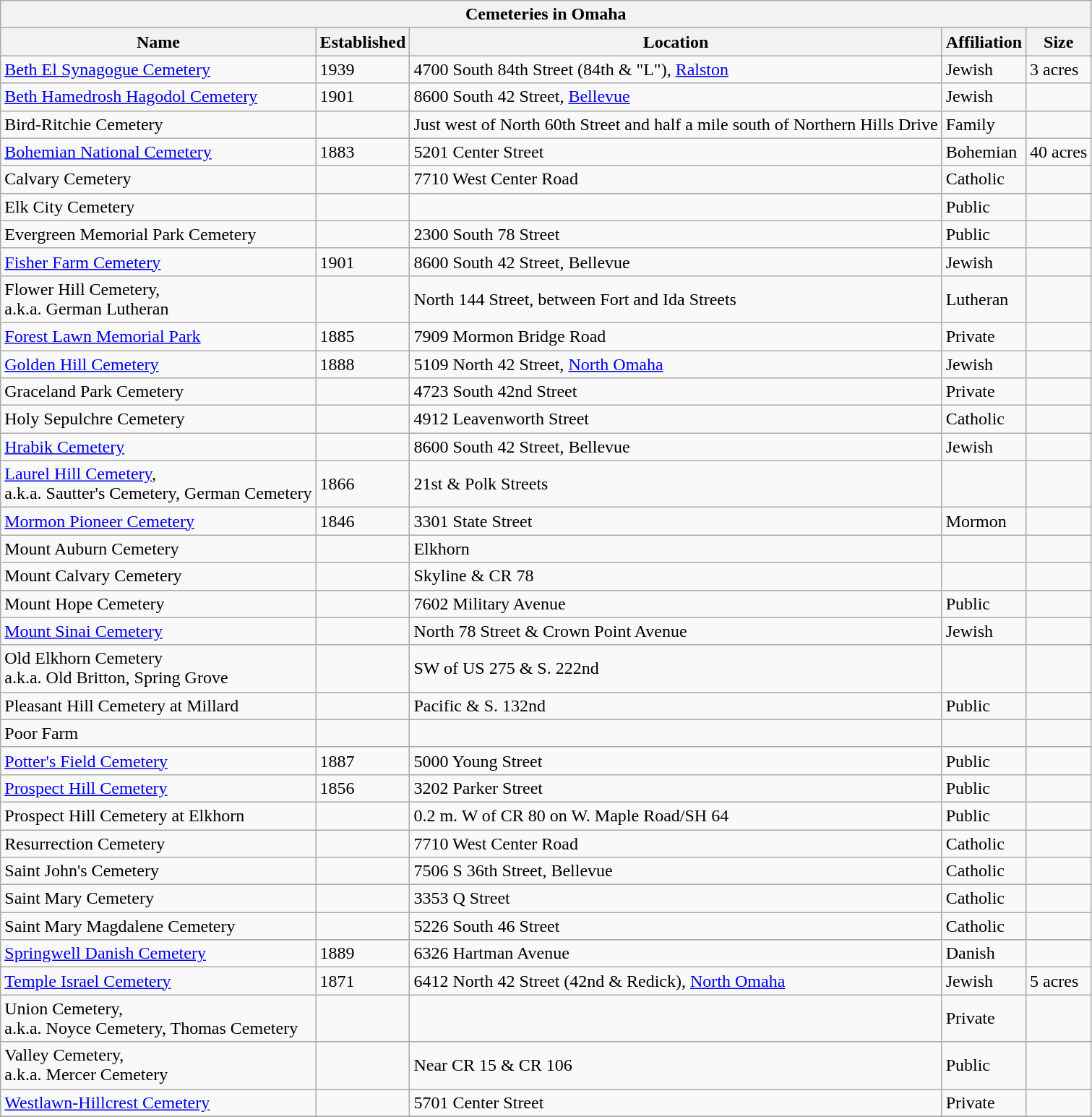<table class="wikitable">
<tr>
<th align="center" colspan="6"><strong>Cemeteries in Omaha</strong></th>
</tr>
<tr>
<th>Name</th>
<th>Established</th>
<th>Location</th>
<th>Affiliation</th>
<th>Size</th>
</tr>
<tr>
<td><a href='#'>Beth El Synagogue Cemetery</a></td>
<td>1939</td>
<td>4700 South 84th Street (84th & "L"), <a href='#'>Ralston</a></td>
<td>Jewish</td>
<td>3 acres</td>
</tr>
<tr>
<td><a href='#'>Beth Hamedrosh Hagodol Cemetery</a></td>
<td>1901</td>
<td>8600 South 42 Street, <a href='#'>Bellevue</a></td>
<td>Jewish</td>
<td></td>
</tr>
<tr>
<td>Bird-Ritchie Cemetery</td>
<td></td>
<td>Just west of North 60th Street and half a mile south of Northern Hills Drive</td>
<td>Family</td>
<td></td>
</tr>
<tr>
<td><a href='#'>Bohemian National Cemetery</a></td>
<td>1883</td>
<td>5201 Center Street</td>
<td>Bohemian</td>
<td>40 acres</td>
</tr>
<tr>
<td>Calvary Cemetery</td>
<td></td>
<td>7710 West Center Road</td>
<td>Catholic</td>
<td></td>
</tr>
<tr>
<td>Elk City Cemetery</td>
<td></td>
<td></td>
<td>Public</td>
<td></td>
</tr>
<tr>
<td>Evergreen Memorial Park Cemetery</td>
<td></td>
<td>2300 South 78 Street</td>
<td>Public</td>
<td></td>
</tr>
<tr>
<td><a href='#'>Fisher Farm Cemetery</a></td>
<td>1901</td>
<td>8600 South 42 Street, Bellevue</td>
<td>Jewish</td>
<td></td>
</tr>
<tr>
<td>Flower Hill Cemetery,<br>a.k.a. German Lutheran</td>
<td></td>
<td>North 144 Street, between Fort and Ida Streets<br></td>
<td>Lutheran</td>
<td></td>
</tr>
<tr>
<td><a href='#'>Forest Lawn Memorial Park</a></td>
<td>1885</td>
<td>7909 Mormon Bridge Road</td>
<td>Private</td>
<td></td>
</tr>
<tr>
<td><a href='#'>Golden Hill Cemetery</a></td>
<td>1888</td>
<td>5109 North 42 Street, <a href='#'>North Omaha</a></td>
<td>Jewish</td>
<td></td>
</tr>
<tr>
<td>Graceland Park Cemetery</td>
<td></td>
<td>4723 South 42nd Street</td>
<td>Private</td>
<td></td>
</tr>
<tr>
<td>Holy Sepulchre Cemetery</td>
<td></td>
<td>4912 Leavenworth Street</td>
<td>Catholic</td>
<td></td>
</tr>
<tr>
<td><a href='#'>Hrabik Cemetery</a></td>
<td></td>
<td>8600 South 42 Street, Bellevue</td>
<td>Jewish</td>
<td></td>
</tr>
<tr>
<td><a href='#'>Laurel Hill Cemetery</a>, <br>a.k.a. Sautter's Cemetery, German Cemetery</td>
<td>1866</td>
<td>21st & Polk Streets</td>
<td></td>
<td></td>
</tr>
<tr>
<td><a href='#'>Mormon Pioneer Cemetery</a></td>
<td>1846</td>
<td>3301 State Street</td>
<td>Mormon</td>
<td></td>
</tr>
<tr>
<td>Mount Auburn Cemetery</td>
<td></td>
<td>Elkhorn</td>
<td></td>
<td></td>
</tr>
<tr>
<td>Mount Calvary Cemetery</td>
<td></td>
<td>Skyline & CR 78</td>
<td></td>
<td></td>
</tr>
<tr>
<td>Mount Hope Cemetery</td>
<td></td>
<td>7602 Military Avenue</td>
<td>Public</td>
<td></td>
</tr>
<tr>
<td><a href='#'>Mount Sinai Cemetery</a></td>
<td></td>
<td>North 78 Street & Crown Point Avenue</td>
<td>Jewish</td>
<td></td>
</tr>
<tr>
<td>Old Elkhorn Cemetery <br>a.k.a. Old Britton, Spring Grove</td>
<td></td>
<td>SW of US 275 & S. 222nd</td>
<td></td>
<td></td>
</tr>
<tr>
<td>Pleasant Hill Cemetery at Millard</td>
<td></td>
<td>Pacific & S. 132nd</td>
<td>Public</td>
<td></td>
</tr>
<tr>
<td>Poor Farm</td>
<td></td>
<td></td>
<td></td>
</tr>
<tr>
<td><a href='#'>Potter's Field Cemetery</a></td>
<td>1887</td>
<td>5000 Young Street</td>
<td>Public</td>
<td></td>
</tr>
<tr>
<td><a href='#'>Prospect Hill Cemetery</a></td>
<td>1856</td>
<td>3202 Parker Street</td>
<td>Public</td>
<td></td>
</tr>
<tr>
<td>Prospect Hill Cemetery at Elkhorn</td>
<td></td>
<td>0.2 m. W of CR 80 on W. Maple Road/SH 64</td>
<td>Public</td>
<td></td>
</tr>
<tr>
<td>Resurrection Cemetery</td>
<td></td>
<td>7710 West Center Road</td>
<td>Catholic</td>
<td></td>
</tr>
<tr>
<td>Saint John's Cemetery</td>
<td></td>
<td>7506 S 36th Street, Bellevue</td>
<td>Catholic</td>
<td></td>
</tr>
<tr>
<td>Saint Mary Cemetery</td>
<td></td>
<td>3353 Q Street</td>
<td>Catholic</td>
<td></td>
</tr>
<tr>
<td>Saint Mary Magdalene Cemetery</td>
<td></td>
<td>5226 South 46 Street</td>
<td>Catholic</td>
<td></td>
</tr>
<tr>
<td><a href='#'>Springwell Danish Cemetery</a></td>
<td>1889</td>
<td>6326 Hartman Avenue</td>
<td>Danish</td>
<td></td>
</tr>
<tr>
<td><a href='#'>Temple Israel Cemetery</a></td>
<td>1871</td>
<td>6412 North 42 Street (42nd & Redick), <a href='#'>North Omaha</a></td>
<td>Jewish</td>
<td>5 acres</td>
</tr>
<tr>
<td>Union Cemetery,<br>a.k.a. Noyce Cemetery, Thomas Cemetery</td>
<td></td>
<td></td>
<td>Private</td>
<td></td>
</tr>
<tr>
<td>Valley Cemetery, <br>a.k.a. Mercer Cemetery</td>
<td></td>
<td>Near CR 15 & CR 106</td>
<td>Public</td>
<td></td>
</tr>
<tr>
<td><a href='#'>Westlawn-Hillcrest Cemetery</a></td>
<td></td>
<td>5701 Center Street</td>
<td>Private</td>
<td></td>
</tr>
<tr>
</tr>
</table>
